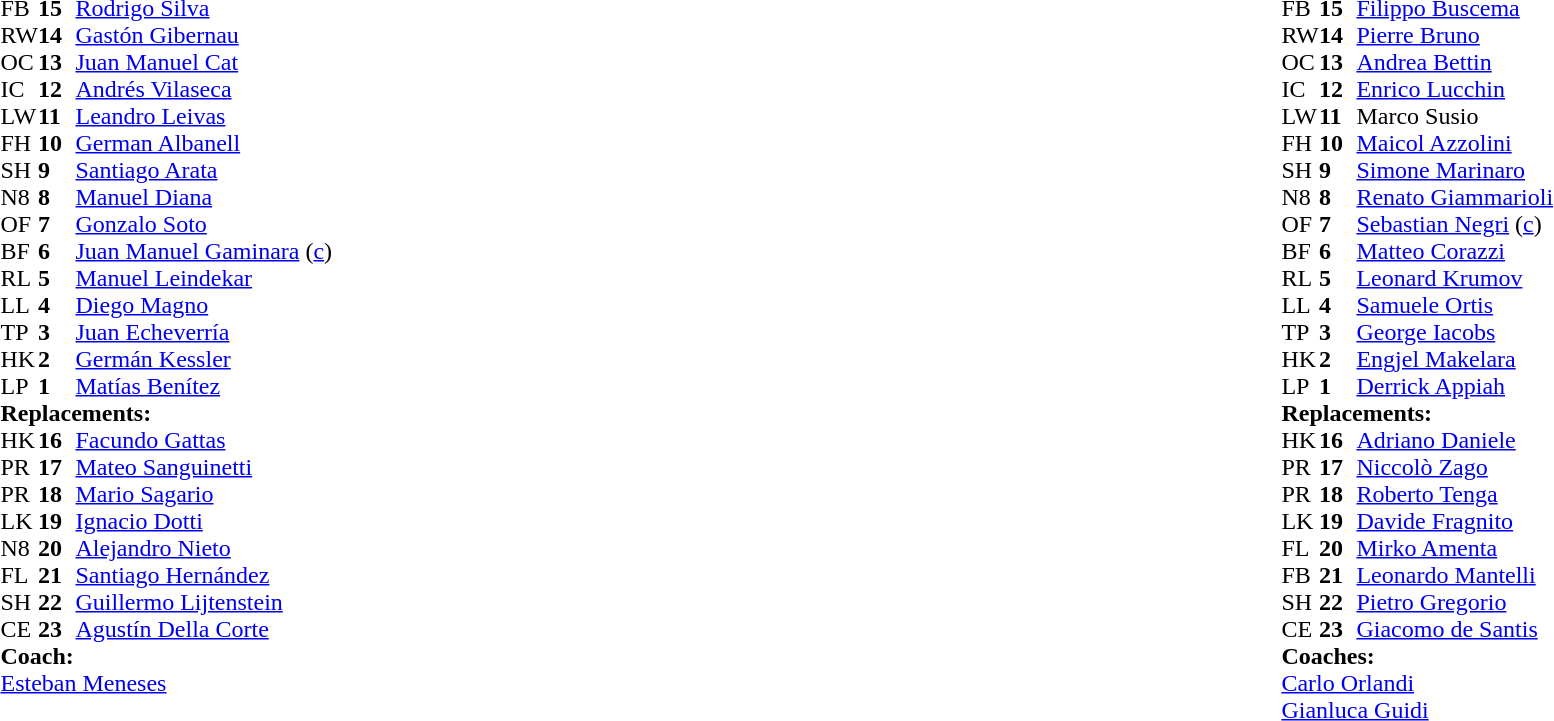<table style="width:100%;">
<tr>
<td style="vertical-align:top; width:50%"><br><table cellspacing="0" cellpadding="0">
<tr>
<th width="25"></th>
<th width="25"></th>
</tr>
<tr>
<td>FB</td>
<td><strong>15</strong></td>
<td><a href='#'>Rodrigo Silva</a></td>
</tr>
<tr>
<td>RW</td>
<td><strong>14</strong></td>
<td><a href='#'>Gastón Gibernau</a></td>
</tr>
<tr>
<td>OC</td>
<td><strong>13</strong></td>
<td><a href='#'>Juan Manuel Cat</a></td>
</tr>
<tr>
<td>IC</td>
<td><strong>12</strong></td>
<td><a href='#'>Andrés Vilaseca</a></td>
</tr>
<tr>
<td>LW</td>
<td><strong>11</strong></td>
<td><a href='#'>Leandro Leivas</a></td>
</tr>
<tr>
<td>FH</td>
<td><strong>10</strong></td>
<td><a href='#'>German Albanell</a></td>
<td></td>
<td></td>
</tr>
<tr>
<td>SH</td>
<td><strong>9</strong></td>
<td><a href='#'>Santiago Arata</a></td>
<td></td>
<td></td>
</tr>
<tr>
<td>N8</td>
<td><strong>8</strong></td>
<td><a href='#'>Manuel Diana</a></td>
<td></td>
<td></td>
<td></td>
</tr>
<tr>
<td>OF</td>
<td><strong>7</strong></td>
<td><a href='#'>Gonzalo Soto</a></td>
<td></td>
<td></td>
</tr>
<tr>
<td>BF</td>
<td><strong>6</strong></td>
<td><a href='#'>Juan Manuel Gaminara</a> (<a href='#'>c</a>)</td>
<td></td>
<td></td>
</tr>
<tr>
<td>RL</td>
<td><strong>5</strong></td>
<td><a href='#'>Manuel Leindekar</a></td>
<td></td>
<td></td>
</tr>
<tr>
<td>LL</td>
<td><strong>4</strong></td>
<td><a href='#'>Diego Magno</a></td>
</tr>
<tr>
<td>TP</td>
<td><strong>3</strong></td>
<td><a href='#'>Juan Echeverría</a></td>
<td></td>
<td></td>
</tr>
<tr>
<td>HK</td>
<td><strong>2</strong></td>
<td><a href='#'>Germán Kessler</a></td>
<td></td>
<td></td>
<td></td>
<td></td>
</tr>
<tr>
<td>LP</td>
<td><strong>1</strong></td>
<td><a href='#'>Matías Benítez</a></td>
<td></td>
<td></td>
</tr>
<tr>
<td colspan=3><strong>Replacements:</strong></td>
</tr>
<tr>
<td>HK</td>
<td><strong>16</strong></td>
<td><a href='#'>Facundo Gattas</a></td>
<td></td>
<td></td>
<td></td>
<td></td>
</tr>
<tr>
<td>PR</td>
<td><strong>17</strong></td>
<td><a href='#'>Mateo Sanguinetti</a></td>
<td></td>
<td></td>
</tr>
<tr>
<td>PR</td>
<td><strong>18</strong></td>
<td><a href='#'>Mario Sagario</a></td>
<td></td>
<td></td>
</tr>
<tr>
<td>LK</td>
<td><strong>19</strong></td>
<td><a href='#'>Ignacio Dotti</a></td>
<td></td>
<td></td>
</tr>
<tr>
<td>N8</td>
<td><strong>20</strong></td>
<td><a href='#'>Alejandro Nieto</a></td>
<td></td>
<td></td>
</tr>
<tr>
<td>FL</td>
<td><strong>21</strong></td>
<td><a href='#'>Santiago Hernández</a></td>
<td></td>
<td></td>
</tr>
<tr>
<td>SH</td>
<td><strong>22</strong></td>
<td><a href='#'>Guillermo Lijtenstein</a></td>
<td></td>
<td></td>
</tr>
<tr>
<td>CE</td>
<td><strong>23</strong></td>
<td><a href='#'>Agustín Della Corte</a></td>
<td></td>
<td></td>
</tr>
<tr>
<td colspan=3><strong>Coach:</strong></td>
</tr>
<tr>
<td colspan="4"> <a href='#'>Esteban Meneses</a></td>
</tr>
</table>
</td>
<td style="vertical-align:top; width:50%"><br><table cellspacing="0" cellpadding="0" style="margin:auto">
<tr>
<th width="25"></th>
<th width="25"></th>
</tr>
<tr>
<td>FB</td>
<td><strong>15</strong></td>
<td><a href='#'>Filippo Buscema</a></td>
</tr>
<tr>
<td>RW</td>
<td><strong>14</strong></td>
<td><a href='#'>Pierre Bruno</a></td>
</tr>
<tr>
<td>OC</td>
<td><strong>13</strong></td>
<td><a href='#'>Andrea Bettin</a></td>
</tr>
<tr>
<td>IC</td>
<td><strong>12</strong></td>
<td><a href='#'>Enrico Lucchin</a></td>
</tr>
<tr>
<td>LW</td>
<td><strong>11</strong></td>
<td>Marco Susio</td>
<td></td>
<td></td>
</tr>
<tr>
<td>FH</td>
<td><strong>10</strong></td>
<td><a href='#'>Maicol Azzolini</a></td>
<td></td>
<td></td>
</tr>
<tr>
<td>SH</td>
<td><strong>9</strong></td>
<td><a href='#'>Simone Marinaro</a></td>
</tr>
<tr>
<td>N8</td>
<td><strong>8</strong></td>
<td><a href='#'>Renato Giammarioli</a></td>
<td></td>
<td></td>
</tr>
<tr>
<td>OF</td>
<td><strong>7</strong></td>
<td><a href='#'>Sebastian Negri</a> (<a href='#'>c</a>)</td>
<td></td>
<td></td>
</tr>
<tr>
<td>BF</td>
<td><strong>6</strong></td>
<td><a href='#'>Matteo Corazzi</a></td>
</tr>
<tr>
<td>RL</td>
<td><strong>5</strong></td>
<td><a href='#'>Leonard Krumov</a></td>
</tr>
<tr>
<td>LL</td>
<td><strong>4</strong></td>
<td><a href='#'>Samuele Ortis</a></td>
<td></td>
<td></td>
</tr>
<tr>
<td>TP</td>
<td><strong>3</strong></td>
<td><a href='#'>George Iacobs</a></td>
<td></td>
<td></td>
</tr>
<tr>
<td>HK</td>
<td><strong>2</strong></td>
<td><a href='#'>Engjel Makelara</a></td>
<td></td>
<td></td>
</tr>
<tr>
<td>LP</td>
<td><strong>1</strong></td>
<td><a href='#'>Derrick Appiah</a></td>
<td></td>
<td></td>
</tr>
<tr>
<td colspan=3><strong>Replacements:</strong></td>
</tr>
<tr>
<td>HK</td>
<td><strong>16</strong></td>
<td><a href='#'>Adriano Daniele</a></td>
<td></td>
<td></td>
</tr>
<tr>
<td>PR</td>
<td><strong>17</strong></td>
<td><a href='#'>Niccolò Zago</a></td>
<td></td>
<td></td>
</tr>
<tr>
<td>PR</td>
<td><strong>18</strong></td>
<td><a href='#'>Roberto Tenga</a></td>
<td></td>
<td></td>
</tr>
<tr>
<td>LK</td>
<td><strong>19</strong></td>
<td><a href='#'>Davide Fragnito</a></td>
<td></td>
<td></td>
</tr>
<tr>
<td>FL</td>
<td><strong>20</strong></td>
<td><a href='#'>Mirko Amenta</a></td>
<td></td>
<td></td>
</tr>
<tr>
<td>FB</td>
<td><strong>21</strong></td>
<td><a href='#'>Leonardo Mantelli</a></td>
<td></td>
<td></td>
</tr>
<tr>
<td>SH</td>
<td><strong>22</strong></td>
<td><a href='#'>Pietro Gregorio</a></td>
<td></td>
<td></td>
</tr>
<tr>
<td>CE</td>
<td><strong>23</strong></td>
<td><a href='#'>Giacomo de Santis</a></td>
<td></td>
<td></td>
</tr>
<tr>
<td colspan=3><strong>Coaches:</strong></td>
</tr>
<tr>
<td colspan="4"> <a href='#'>Carlo Orlandi</a><br> <a href='#'>Gianluca Guidi</a></td>
</tr>
</table>
</td>
</tr>
</table>
